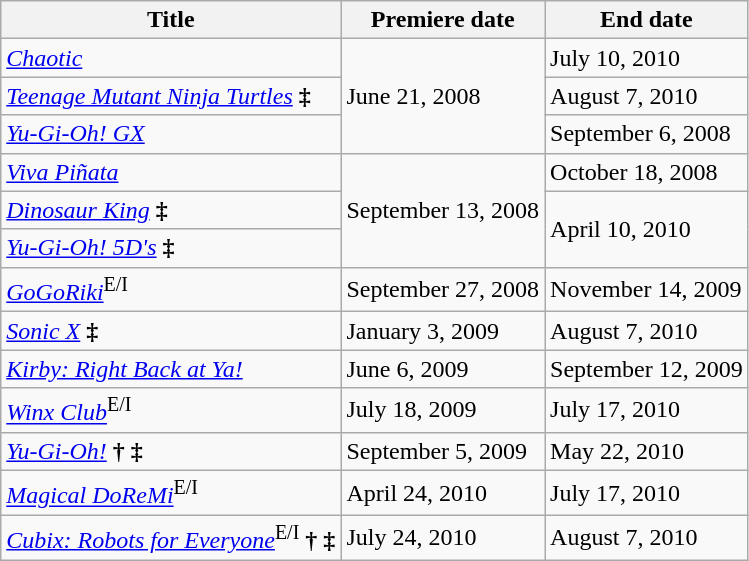<table class="wikitable sortable">
<tr>
<th>Title</th>
<th>Premiere date</th>
<th>End date</th>
</tr>
<tr>
<td><em><a href='#'>Chaotic</a></em></td>
<td rowspan=3>June 21, 2008</td>
<td>July 10, 2010</td>
</tr>
<tr>
<td><em><a href='#'>Teenage Mutant Ninja Turtles</a></em> <strong>‡</strong></td>
<td>August 7, 2010</td>
</tr>
<tr>
<td><em><a href='#'>Yu-Gi-Oh! GX</a></em></td>
<td>September 6, 2008</td>
</tr>
<tr>
<td><em><a href='#'>Viva Piñata</a></em></td>
<td rowspan=3>September 13, 2008</td>
<td>October 18, 2008</td>
</tr>
<tr>
<td><em><a href='#'>Dinosaur King</a></em> <strong>‡</strong></td>
<td rowspan=2>April 10, 2010</td>
</tr>
<tr>
<td><em><a href='#'>Yu-Gi-Oh! 5D's</a></em> <strong>‡</strong></td>
</tr>
<tr>
<td><em><a href='#'>GoGoRiki</a></em><sup>E/I</sup></td>
<td>September 27, 2008</td>
<td>November 14, 2009</td>
</tr>
<tr>
<td><em><a href='#'>Sonic X</a></em> <strong>‡</strong></td>
<td>January 3, 2009</td>
<td>August 7, 2010</td>
</tr>
<tr>
<td><em><a href='#'>Kirby: Right Back at Ya!</a></em></td>
<td>June 6, 2009</td>
<td>September 12, 2009</td>
</tr>
<tr>
<td><em><a href='#'>Winx Club</a></em><sup>E/I</sup></td>
<td>July 18, 2009</td>
<td>July 17, 2010</td>
</tr>
<tr>
<td><em><a href='#'>Yu-Gi-Oh!</a></em> <strong>†</strong> <strong>‡</strong></td>
<td>September 5, 2009</td>
<td>May 22, 2010</td>
</tr>
<tr>
<td><em><a href='#'>Magical DoReMi</a></em><sup>E/I</sup></td>
<td>April 24, 2010</td>
<td>July 17, 2010</td>
</tr>
<tr>
<td><em><a href='#'>Cubix: Robots for Everyone</a></em><sup>E/I</sup> <strong>†</strong> <strong>‡</strong></td>
<td>July 24, 2010</td>
<td>August 7, 2010</td>
</tr>
</table>
